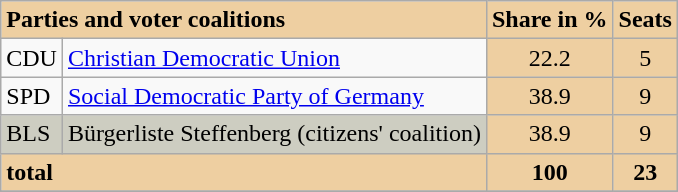<table class="wikitable">
<tr>
<td colspan="2" bgcolor="#EECFA1"><strong>Parties and voter coalitions</strong></td>
<td align="center" bgcolor="#EECFA1"><strong>Share in %</strong></td>
<td align="center" bgcolor="#EECFA1"><strong>Seats</strong></td>
</tr>
<tr --->
<td>CDU</td>
<td><a href='#'>Christian Democratic Union</a></td>
<td align="center" bgcolor="#EECFA1">22.2</td>
<td align="center" bgcolor="#EECFA1">5</td>
</tr>
<tr --->
<td>SPD</td>
<td><a href='#'>Social Democratic Party of Germany</a></td>
<td align="center" bgcolor="#EECFA1">38.9</td>
<td align="center" bgcolor="#EECFA1">9</td>
</tr>
<tr --->
<td bgcolor="#CDCDC1">BLS</td>
<td bgcolor="#CDCDC1">Bürgerliste Steffenberg (citizens' coalition)</td>
<td align="center" bgcolor="#EECFA1">38.9</td>
<td align="center" bgcolor="#EECFA1">9</td>
</tr>
<tr --->
<td colspan="2" bgcolor="#EECFA1"><strong>total</strong></td>
<td align="center" bgcolor="#EECFA1"><strong>100</strong></td>
<td align="center" bgcolor="#EECFA1"><strong>23</strong></td>
</tr>
<tr --->
</tr>
</table>
